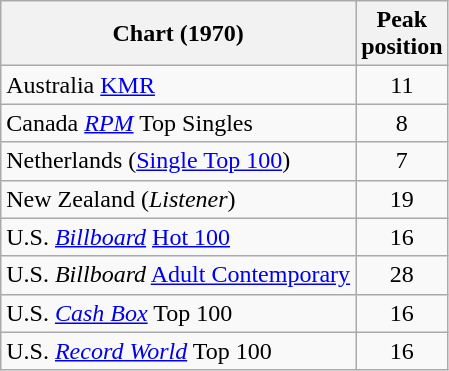<table class="wikitable sortable">
<tr>
<th>Chart (1970)</th>
<th>Peak<br>position</th>
</tr>
<tr>
<td>Australia <a href='#'>KMR</a></td>
<td style="text-align:center;">11</td>
</tr>
<tr>
<td>Canada <em><a href='#'>RPM</a></em> Top Singles</td>
<td style="text-align:center;">8</td>
</tr>
<tr>
<td>Netherlands (<a href='#'>Single Top 100</a>)</td>
<td style="text-align:center;">7</td>
</tr>
<tr>
<td>New Zealand (<em>Listener</em>)</td>
<td style="text-align:center;">19</td>
</tr>
<tr>
<td>U.S. <em><a href='#'>Billboard</a></em> <a href='#'>Hot 100</a></td>
<td style="text-align:center;">16</td>
</tr>
<tr>
<td>U.S. <em>Billboard</em> <a href='#'>Adult Contemporary</a></td>
<td style="text-align:center;">28</td>
</tr>
<tr>
<td>U.S. <a href='#'><em>Cash Box</em></a> Top 100</td>
<td align="center">16</td>
</tr>
<tr>
<td>U.S. <em><a href='#'>Record World</a></em> Top 100</td>
<td align="center">16</td>
</tr>
</table>
